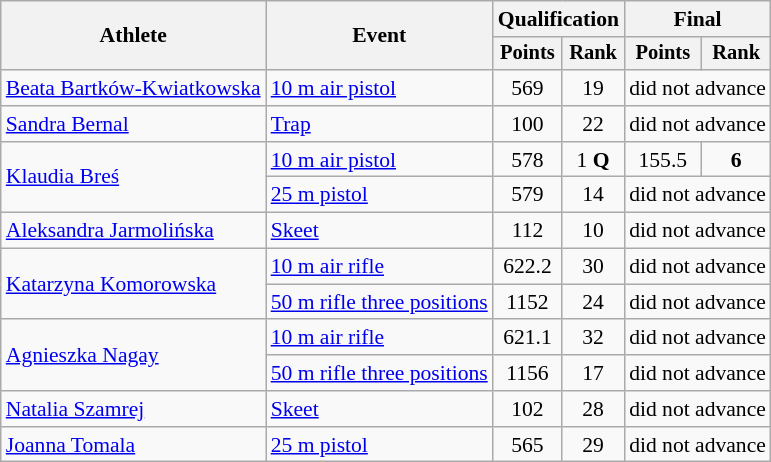<table class="wikitable" style="font-size:90%">
<tr>
<th rowspan="2">Athlete</th>
<th rowspan="2">Event</th>
<th colspan=2>Qualification</th>
<th colspan=2>Final</th>
</tr>
<tr style="font-size:95%">
<th>Points</th>
<th>Rank</th>
<th>Points</th>
<th>Rank</th>
</tr>
<tr align=center>
<td align=left><a href='#'>Beata Bartków-Kwiatkowska</a></td>
<td align=left><a href='#'>10 m air pistol</a></td>
<td>569</td>
<td>19</td>
<td colspan=2>did not advance</td>
</tr>
<tr align=center>
<td align=left><a href='#'>Sandra Bernal</a></td>
<td align=left><a href='#'>Trap</a></td>
<td>100</td>
<td>22</td>
<td colspan=2>did not advance</td>
</tr>
<tr align=center>
<td align=left rowspan=2><a href='#'>Klaudia Breś</a></td>
<td align=left><a href='#'>10 m air pistol</a></td>
<td>578</td>
<td>1 <strong>Q</strong></td>
<td>155.5</td>
<td><strong>6</strong></td>
</tr>
<tr align=center>
<td align=left><a href='#'>25 m pistol</a></td>
<td>579</td>
<td>14</td>
<td colspan=2>did not advance</td>
</tr>
<tr align=center>
<td align=left><a href='#'>Aleksandra Jarmolińska</a></td>
<td align=left><a href='#'>Skeet</a></td>
<td>112</td>
<td>10</td>
<td colspan=2>did not advance</td>
</tr>
<tr align=center>
<td align=left rowspan=2><a href='#'>Katarzyna Komorowska</a></td>
<td align=left><a href='#'>10 m air rifle</a></td>
<td>622.2</td>
<td>30</td>
<td colspan=2>did not advance</td>
</tr>
<tr align=center>
<td align=left><a href='#'>50 m rifle three positions</a></td>
<td>1152</td>
<td>24</td>
<td colspan=2>did not advance</td>
</tr>
<tr align=center>
<td align=left rowspan=2><a href='#'>Agnieszka Nagay</a></td>
<td align=left><a href='#'>10 m air rifle</a></td>
<td>621.1</td>
<td>32</td>
<td colspan=2>did not advance</td>
</tr>
<tr align=center>
<td align=left><a href='#'>50 m rifle three positions</a></td>
<td>1156</td>
<td>17</td>
<td colspan=2>did not advance</td>
</tr>
<tr align=center>
<td align=left><a href='#'>Natalia Szamrej</a></td>
<td align=left><a href='#'>Skeet</a></td>
<td>102</td>
<td>28</td>
<td colspan=2>did not advance</td>
</tr>
<tr align=center>
<td align=left><a href='#'>Joanna Tomala</a></td>
<td align=left><a href='#'>25 m pistol</a></td>
<td>565</td>
<td>29</td>
<td colspan=2>did not advance</td>
</tr>
</table>
